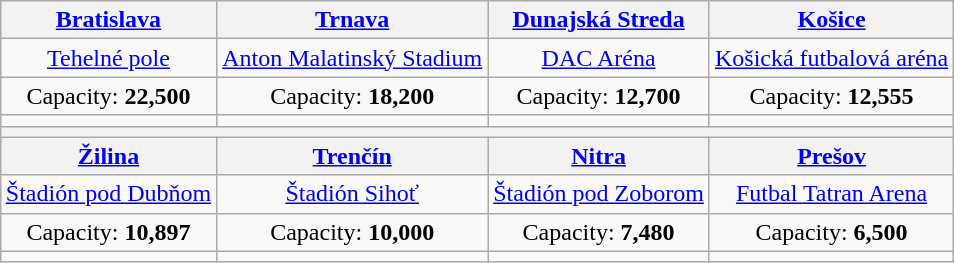<table class="wikitable" style="text-align:center;margin:1em auto;">
<tr>
<th><a href='#'>Bratislava</a></th>
<th><a href='#'>Trnava</a></th>
<th><a href='#'>Dunajská Streda</a></th>
<th><a href='#'>Košice</a></th>
</tr>
<tr>
<td><a href='#'>Tehelné pole</a></td>
<td><a href='#'>Anton Malatinský Stadium</a></td>
<td><a href='#'>DAC Aréna</a></td>
<td><a href='#'>Košická futbalová aréna</a></td>
</tr>
<tr>
<td>Capacity: <strong>22,500</strong></td>
<td>Capacity: <strong>18,200</strong></td>
<td>Capacity: <strong>12,700</strong></td>
<td>Capacity: <strong>12,555</strong></td>
</tr>
<tr>
<td></td>
<td></td>
<td></td>
<td></td>
</tr>
<tr>
<th colspan=4></th>
</tr>
<tr>
<th><a href='#'>Žilina</a></th>
<th><a href='#'>Trenčín</a></th>
<th><a href='#'>Nitra</a></th>
<th><a href='#'>Prešov</a></th>
</tr>
<tr>
<td><a href='#'>Štadión pod Dubňom</a></td>
<td><a href='#'>Štadión Sihoť</a></td>
<td><a href='#'>Štadión pod Zoborom</a></td>
<td><a href='#'>Futbal Tatran Arena</a></td>
</tr>
<tr>
<td>Capacity: <strong>10,897</strong></td>
<td>Capacity: <strong>10,000</strong></td>
<td>Capacity: <strong>7,480</strong></td>
<td>Capacity: <strong>6,500</strong></td>
</tr>
<tr>
<td></td>
<td></td>
<td></td>
<td></td>
</tr>
</table>
